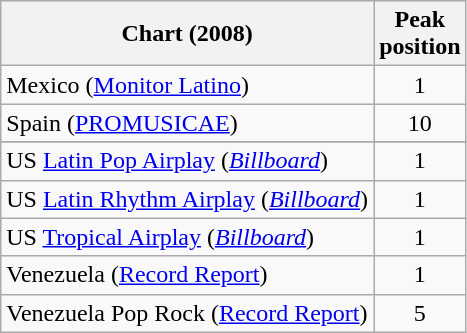<table class="wikitable sortable">
<tr>
<th align="left">Chart (2008)</th>
<th align="left">Peak<br>position</th>
</tr>
<tr>
<td>Mexico (<a href='#'>Monitor Latino</a>)</td>
<td align="center">1</td>
</tr>
<tr>
<td>Spain (<a href='#'>PROMUSICAE</a>)</td>
<td align="center">10</td>
</tr>
<tr>
</tr>
<tr>
</tr>
<tr>
<td align="left">US <a href='#'>Latin Pop Airplay</a> (<a href='#'><em>Billboard</em></a>)</td>
<td align="center">1</td>
</tr>
<tr>
<td align="left">US <a href='#'>Latin Rhythm Airplay</a> (<a href='#'><em>Billboard</em></a>)</td>
<td align="center">1</td>
</tr>
<tr>
<td align="left">US <a href='#'>Tropical Airplay</a> (<a href='#'><em>Billboard</em></a>)</td>
<td align="center">1</td>
</tr>
<tr>
<td>Venezuela (<a href='#'>Record Report</a>)</td>
<td align="center">1</td>
</tr>
<tr>
<td>Venezuela Pop Rock (<a href='#'>Record Report</a>)</td>
<td align="center">5</td>
</tr>
</table>
